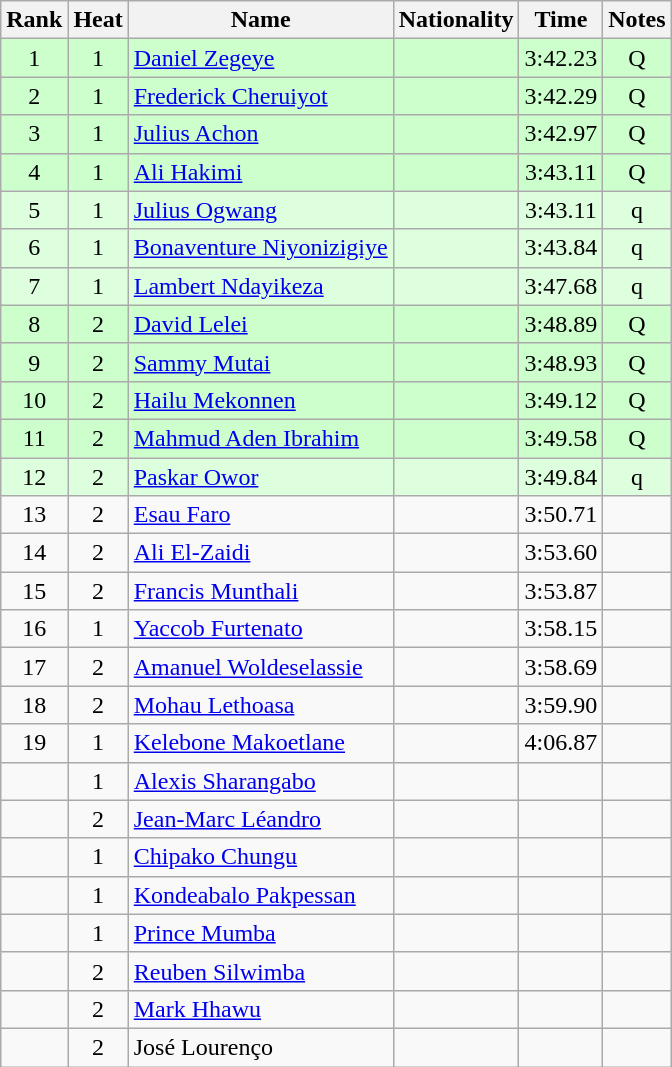<table class="wikitable sortable" style="text-align:center">
<tr>
<th>Rank</th>
<th>Heat</th>
<th>Name</th>
<th>Nationality</th>
<th>Time</th>
<th>Notes</th>
</tr>
<tr bgcolor=ccffcc>
<td>1</td>
<td>1</td>
<td align=left><a href='#'>Daniel Zegeye</a></td>
<td align=left></td>
<td>3:42.23</td>
<td>Q</td>
</tr>
<tr bgcolor=ccffcc>
<td>2</td>
<td>1</td>
<td align=left><a href='#'>Frederick Cheruiyot</a></td>
<td align=left></td>
<td>3:42.29</td>
<td>Q</td>
</tr>
<tr bgcolor=ccffcc>
<td>3</td>
<td>1</td>
<td align=left><a href='#'>Julius Achon</a></td>
<td align=left></td>
<td>3:42.97</td>
<td>Q</td>
</tr>
<tr bgcolor=ccffcc>
<td>4</td>
<td>1</td>
<td align=left><a href='#'>Ali Hakimi</a></td>
<td align=left></td>
<td>3:43.11</td>
<td>Q</td>
</tr>
<tr bgcolor=ddffdd>
<td>5</td>
<td>1</td>
<td align=left><a href='#'>Julius Ogwang</a></td>
<td align=left></td>
<td>3:43.11</td>
<td>q</td>
</tr>
<tr bgcolor=ddffdd>
<td>6</td>
<td>1</td>
<td align=left><a href='#'>Bonaventure Niyonizigiye</a></td>
<td align=left></td>
<td>3:43.84</td>
<td>q</td>
</tr>
<tr bgcolor=ddffdd>
<td>7</td>
<td>1</td>
<td align=left><a href='#'>Lambert Ndayikeza</a></td>
<td align=left></td>
<td>3:47.68</td>
<td>q</td>
</tr>
<tr bgcolor=ccffcc>
<td>8</td>
<td>2</td>
<td align=left><a href='#'>David Lelei</a></td>
<td align=left></td>
<td>3:48.89</td>
<td>Q</td>
</tr>
<tr bgcolor=ccffcc>
<td>9</td>
<td>2</td>
<td align=left><a href='#'>Sammy Mutai</a></td>
<td align=left></td>
<td>3:48.93</td>
<td>Q</td>
</tr>
<tr bgcolor=ccffcc>
<td>10</td>
<td>2</td>
<td align=left><a href='#'>Hailu Mekonnen</a></td>
<td align=left></td>
<td>3:49.12</td>
<td>Q</td>
</tr>
<tr bgcolor=ccffcc>
<td>11</td>
<td>2</td>
<td align=left><a href='#'>Mahmud Aden Ibrahim</a></td>
<td align=left></td>
<td>3:49.58</td>
<td>Q</td>
</tr>
<tr bgcolor=ddffdd>
<td>12</td>
<td>2</td>
<td align=left><a href='#'>Paskar Owor</a></td>
<td align=left></td>
<td>3:49.84</td>
<td>q</td>
</tr>
<tr>
<td>13</td>
<td>2</td>
<td align=left><a href='#'>Esau Faro</a></td>
<td align=left></td>
<td>3:50.71</td>
<td></td>
</tr>
<tr>
<td>14</td>
<td>2</td>
<td align=left><a href='#'>Ali El-Zaidi</a></td>
<td align=left></td>
<td>3:53.60</td>
<td></td>
</tr>
<tr>
<td>15</td>
<td>2</td>
<td align=left><a href='#'>Francis Munthali</a></td>
<td align=left></td>
<td>3:53.87</td>
<td></td>
</tr>
<tr>
<td>16</td>
<td>1</td>
<td align=left><a href='#'>Yaccob Furtenato</a></td>
<td align=left></td>
<td>3:58.15</td>
<td></td>
</tr>
<tr>
<td>17</td>
<td>2</td>
<td align=left><a href='#'>Amanuel Woldeselassie</a></td>
<td align=left></td>
<td>3:58.69</td>
<td></td>
</tr>
<tr>
<td>18</td>
<td>2</td>
<td align=left><a href='#'>Mohau Lethoasa</a></td>
<td align=left></td>
<td>3:59.90</td>
<td></td>
</tr>
<tr>
<td>19</td>
<td>1</td>
<td align=left><a href='#'>Kelebone Makoetlane</a></td>
<td align=left></td>
<td>4:06.87</td>
<td></td>
</tr>
<tr>
<td></td>
<td>1</td>
<td align=left><a href='#'>Alexis Sharangabo</a></td>
<td align=left></td>
<td></td>
<td></td>
</tr>
<tr>
<td></td>
<td>2</td>
<td align=left><a href='#'>Jean-Marc Léandro</a></td>
<td align=left></td>
<td></td>
<td></td>
</tr>
<tr>
<td></td>
<td>1</td>
<td align=left><a href='#'>Chipako Chungu</a></td>
<td align=left></td>
<td></td>
<td></td>
</tr>
<tr>
<td></td>
<td>1</td>
<td align=left><a href='#'>Kondeabalo Pakpessan</a></td>
<td align=left></td>
<td></td>
<td></td>
</tr>
<tr>
<td></td>
<td>1</td>
<td align=left><a href='#'>Prince Mumba</a></td>
<td align=left></td>
<td></td>
<td></td>
</tr>
<tr>
<td></td>
<td>2</td>
<td align=left><a href='#'>Reuben Silwimba</a></td>
<td align=left></td>
<td></td>
<td></td>
</tr>
<tr>
<td></td>
<td>2</td>
<td align=left><a href='#'>Mark Hhawu</a></td>
<td align=left></td>
<td></td>
<td></td>
</tr>
<tr>
<td></td>
<td>2</td>
<td align=left>José Lourenço</td>
<td align=left></td>
<td></td>
<td></td>
</tr>
</table>
